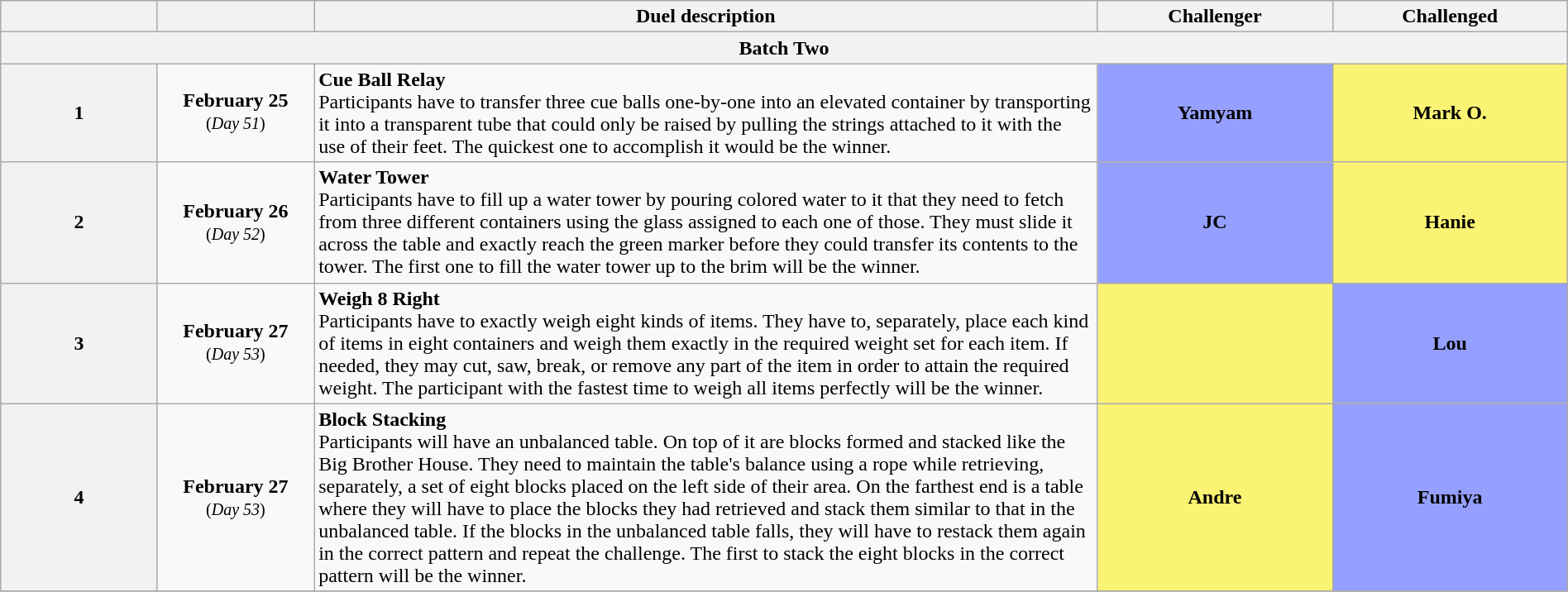<table class="wikitable" style="text-align:center; font-size:100%; line-height:18px;" width="100%">
<tr>
<th style="width: 10%;"></th>
<th style="width: 10%;"></th>
<th style="width: 50%;">Duel description</th>
<th style="width: 15%;">Challenger</th>
<th style="width: 15%;">Challenged</th>
</tr>
<tr>
<th colspan="5">Batch Two</th>
</tr>
<tr>
<th>1</th>
<td><strong>February 25</strong><br><small>(<em>Day 51</em>)</small></td>
<td align="left"><strong>Cue Ball Relay</strong><br> Participants have to transfer three cue balls one-by-one into an elevated container by transporting it into a transparent tube that could only be raised by pulling the strings attached to it with the use of their feet. The quickest one to accomplish it would be the winner.</td>
<td style="background:#959FFD;" align="center"><strong>Yamyam</strong><br><small></small></td>
<td style="background:#FBF373;" align="center"><strong>Mark O.</strong><br><small></small></td>
</tr>
<tr>
<th>2</th>
<td><strong>February 26</strong><br><small>(<em>Day 52</em>)</small></td>
<td align="left"><strong>Water Tower</strong><br>Participants have to fill up a water tower by pouring colored water to it that they need to fetch from three different containers using the glass assigned to each one of those. They must slide it across the table and exactly reach the green marker before they could transfer its contents to the tower. The first one to fill the water tower up to the brim will be the winner.</td>
<td style="background:#959FFD;" align="center"><strong>JC</strong><br><small></small></td>
<td style="background:#FBF373;" align="center"><strong>Hanie</strong><br><small></small></td>
</tr>
<tr>
<th>3</th>
<td><strong>February 27</strong><br><small>(<em>Day 53</em>)</small></td>
<td align="left"><strong>Weigh 8 Right</strong><br>Participants have to exactly weigh eight kinds of items. They have to, separately, place each kind of items in eight containers and weigh them exactly in the required weight set for each item. If needed, they may cut, saw, break, or remove any part of the item in order to attain the required weight. The participant with the fastest time to weigh all items perfectly will be the winner.</td>
<td style="background:#FBF373;" align="center"><strong></strong><br><small></small></td>
<td style="background:#959FFD;" align="center"><strong>Lou</strong><br><small></small></td>
</tr>
<tr>
<th>4</th>
<td><strong>February 27</strong><br><small>(<em>Day 53</em>)</small></td>
<td align="left"><strong>Block Stacking</strong><br>Participants will have an unbalanced table. On top of it are blocks formed and stacked like the Big Brother House. They need to maintain the table's balance using a rope while retrieving, separately, a set of eight blocks placed on the left side of their area. On the farthest end is a table where they will have to place the blocks they had retrieved and stack them similar to that in the unbalanced table. If the blocks in the unbalanced table falls, they will have to restack them again in the correct pattern and repeat the challenge. The first to stack the eight blocks in the correct pattern will be the winner.</td>
<td style="background:#FBF373;" align="center"><strong>Andre</strong></td>
<td style="background:#959FFD;" align="center"><strong>Fumiya</strong></td>
</tr>
<tr>
</tr>
</table>
